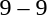<table style="text-align:center">
<tr>
<th width=200></th>
<th width=100></th>
<th width=200></th>
</tr>
<tr>
<td align=right><strong></strong></td>
<td>9 – 9</td>
<td align=left><strong></strong></td>
</tr>
</table>
